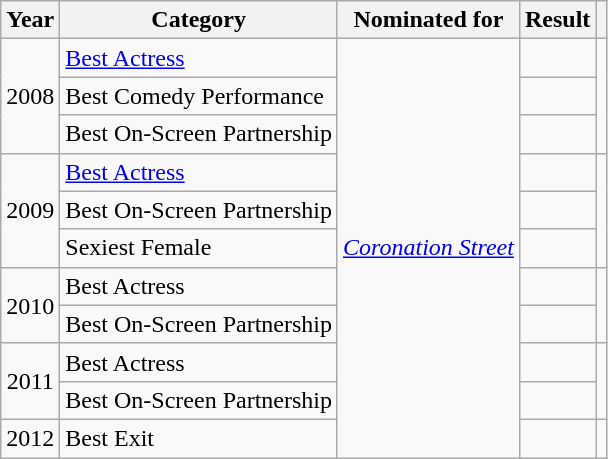<table class="wikitable plainrowheaders">
<tr>
<th scope="col">Year</th>
<th scope="col">Category</th>
<th scope="col">Nominated for</th>
<th scope="col">Result</th>
<th scope="col"></th>
</tr>
<tr>
<td rowspan = "3" align="center">2008</td>
<td><a href='#'>Best Actress</a></td>
<td rowspan = "11"><em><a href='#'>Coronation Street</a></em></td>
<td></td>
<td rowspan = "3" align="center"></td>
</tr>
<tr>
<td>Best Comedy Performance</td>
<td></td>
</tr>
<tr>
<td>Best On-Screen Partnership  </td>
<td></td>
</tr>
<tr>
<td rowspan = "3" align="center">2009</td>
<td><a href='#'>Best Actress</a></td>
<td></td>
<td rowspan = "3" align="center"></td>
</tr>
<tr>
<td>Best On-Screen Partnership  </td>
<td></td>
</tr>
<tr>
<td>Sexiest Female</td>
<td></td>
</tr>
<tr>
<td rowspan = "2" align="center">2010</td>
<td>Best Actress</td>
<td></td>
<td rowspan = "2"></td>
</tr>
<tr>
<td>Best On-Screen Partnership </td>
<td></td>
</tr>
<tr>
<td rowspan = "2" align="center">2011</td>
<td>Best Actress</td>
<td></td>
<td rowspan = "2"></td>
</tr>
<tr>
<td>Best On-Screen Partnership </td>
<td></td>
</tr>
<tr>
<td align="center">2012</td>
<td>Best Exit</td>
<td></td>
<td></td>
</tr>
</table>
